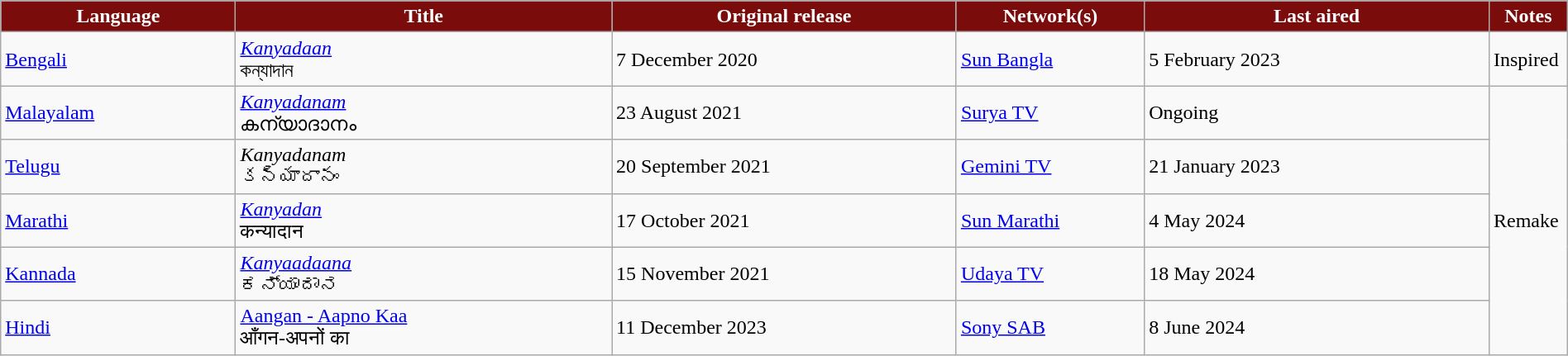<table class="wikitable" style="width:100%;">
<tr style="color:white">
<th style="background:#7b0c0c; width:15%;">Language</th>
<th style="background:#7b0c0c; width:24%;">Title</th>
<th style="background:#7b0c0c; width:22%;">Original release</th>
<th style="background:#7b0c0c; width:12%;">Network(s)</th>
<th style="background:#7b0c0c; width:22%;">Last aired</th>
<th style="background:#7b0c0c; width:12%;">Notes</th>
</tr>
<tr>
<td><a href='#'>Bengali</a></td>
<td><em><a href='#'>Kanyadaan</a></em> <br> কন্যাদান</td>
<td>7 December 2020</td>
<td><a href='#'>Sun Bangla</a></td>
<td>5 February 2023</td>
<td>Inspired</td>
</tr>
<tr>
<td><a href='#'>Malayalam</a></td>
<td><em><a href='#'>Kanyadanam</a></em> <br> കന്യാദാനം</td>
<td>23 August 2021</td>
<td><a href='#'>Surya TV</a></td>
<td>Ongoing</td>
<td rowspan="5">Remake</td>
</tr>
<tr>
<td><a href='#'>Telugu</a></td>
<td><em>Kanyadanam</em> <br> కన్యాదానం</td>
<td>20 September 2021</td>
<td><a href='#'>Gemini TV</a></td>
<td>21 January 2023</td>
</tr>
<tr>
<td><a href='#'>Marathi</a></td>
<td><em><a href='#'>Kanyadan</a></em> <br> कन्यादान</td>
<td>17 October 2021</td>
<td><a href='#'>Sun Marathi</a></td>
<td>4 May 2024</td>
</tr>
<tr>
<td><a href='#'>Kannada</a></td>
<td><em><a href='#'>Kanyaadaana</a></em> <br> ಕನ್ಯಾದಾನ</td>
<td>15 November 2021</td>
<td><a href='#'>Udaya TV</a></td>
<td>18 May 2024</td>
</tr>
<tr>
<td><a href='#'>Hindi</a></td>
<td><a href='#'>Aangan - Aapno Kaa</a><br> आँगन-अपनों का</td>
<td>11 December 2023</td>
<td><a href='#'>Sony SAB</a></td>
<td>8 June 2024</td>
</tr>
</table>
